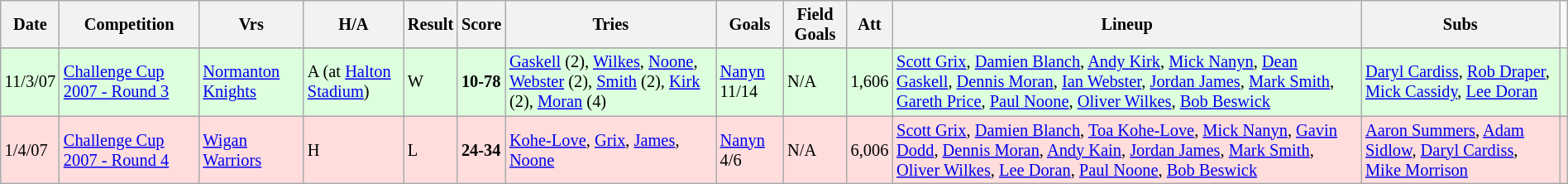<table class="wikitable" style="font-size:85%;" width="100%">
<tr>
<th>Date</th>
<th>Competition</th>
<th>Vrs</th>
<th>H/A</th>
<th>Result</th>
<th>Score</th>
<th>Tries</th>
<th>Goals</th>
<th>Field Goals</th>
<th>Att</th>
<th>Lineup</th>
<th>Subs</th>
</tr>
<tr style="background:#ddffdd;" width=20 | >
</tr>
<tr style="background:#ddffdd;" width=20 | >
<td>11/3/07</td>
<td><a href='#'>Challenge Cup 2007 - Round 3</a></td>
<td><a href='#'>Normanton Knights</a></td>
<td>A (at <a href='#'>Halton Stadium</a>)</td>
<td>W</td>
<td><strong>10-78</strong></td>
<td><a href='#'>Gaskell</a> (2), <a href='#'>Wilkes</a>, <a href='#'>Noone</a>, <a href='#'>Webster</a> (2), <a href='#'>Smith</a> (2), <a href='#'>Kirk</a> (2), <a href='#'>Moran</a> (4)</td>
<td><a href='#'>Nanyn</a> 11/14</td>
<td>N/A</td>
<td>1,606</td>
<td><a href='#'>Scott Grix</a>, <a href='#'>Damien Blanch</a>, <a href='#'>Andy Kirk</a>, <a href='#'>Mick Nanyn</a>, <a href='#'>Dean Gaskell</a>, <a href='#'>Dennis Moran</a>, <a href='#'>Ian Webster</a>, <a href='#'>Jordan James</a>, <a href='#'>Mark Smith</a>, <a href='#'>Gareth Price</a>, <a href='#'>Paul Noone</a>, <a href='#'>Oliver Wilkes</a>, <a href='#'>Bob Beswick</a></td>
<td><a href='#'>Daryl Cardiss</a>, <a href='#'>Rob Draper</a>, <a href='#'>Mick Cassidy</a>, <a href='#'>Lee Doran</a></td>
<td></td>
</tr>
<tr style="background:#ffdddd;" width=20 | >
<td>1/4/07</td>
<td><a href='#'>Challenge Cup 2007 - Round 4</a></td>
<td><a href='#'>Wigan Warriors</a></td>
<td>H</td>
<td>L</td>
<td><strong>24-34</strong></td>
<td><a href='#'>Kohe-Love</a>, <a href='#'>Grix</a>, <a href='#'>James</a>, <a href='#'>Noone</a></td>
<td><a href='#'>Nanyn</a> 4/6</td>
<td>N/A</td>
<td>6,006</td>
<td><a href='#'>Scott Grix</a>, <a href='#'>Damien Blanch</a>, <a href='#'>Toa Kohe-Love</a>, <a href='#'>Mick Nanyn</a>, <a href='#'>Gavin Dodd</a>, <a href='#'>Dennis Moran</a>, <a href='#'>Andy Kain</a>, <a href='#'>Jordan James</a>, <a href='#'>Mark Smith</a>, <a href='#'>Oliver Wilkes</a>, <a href='#'>Lee Doran</a>, <a href='#'>Paul Noone</a>, <a href='#'>Bob Beswick</a></td>
<td><a href='#'>Aaron Summers</a>, <a href='#'>Adam Sidlow</a>, <a href='#'>Daryl Cardiss</a>, <a href='#'>Mike Morrison</a></td>
<td></td>
</tr>
</table>
